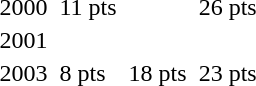<table>
<tr>
<td>2000</td>
<td> <br> </td>
<td>11 pts</td>
<td></td>
<td></td>
<td></td>
<td>26 pts</td>
</tr>
<tr>
<td>2001</td>
<td></td>
<td></td>
<td></td>
<td></td>
<td></td>
<td></td>
</tr>
<tr>
<td>2003</td>
<td></td>
<td>8 pts</td>
<td></td>
<td>18 pts</td>
<td></td>
<td>23 pts</td>
</tr>
</table>
